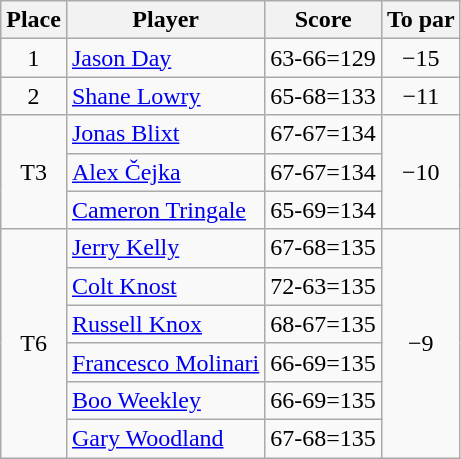<table class="wikitable">
<tr>
<th>Place</th>
<th>Player</th>
<th>Score</th>
<th>To par</th>
</tr>
<tr>
<td align=center>1</td>
<td> <a href='#'>Jason Day</a></td>
<td>63-66=129</td>
<td align=center>−15</td>
</tr>
<tr>
<td align=center>2</td>
<td> <a href='#'>Shane Lowry</a></td>
<td>65-68=133</td>
<td align=center>−11</td>
</tr>
<tr>
<td rowspan="3" style="text-align:center;">T3</td>
<td> <a href='#'>Jonas Blixt</a></td>
<td>67-67=134</td>
<td rowspan="3" style="text-align:center;">−10</td>
</tr>
<tr>
<td> <a href='#'>Alex Čejka</a></td>
<td>67-67=134</td>
</tr>
<tr>
<td> <a href='#'>Cameron Tringale</a></td>
<td>65-69=134</td>
</tr>
<tr>
<td rowspan="6" style="text-align:center;">T6</td>
<td> <a href='#'>Jerry Kelly</a></td>
<td>67-68=135</td>
<td rowspan="6" style="text-align:center;">−9</td>
</tr>
<tr>
<td> <a href='#'>Colt Knost</a></td>
<td>72-63=135</td>
</tr>
<tr>
<td> <a href='#'>Russell Knox</a></td>
<td>68-67=135</td>
</tr>
<tr>
<td> <a href='#'>Francesco Molinari</a></td>
<td>66-69=135</td>
</tr>
<tr>
<td> <a href='#'>Boo Weekley</a></td>
<td>66-69=135</td>
</tr>
<tr>
<td> <a href='#'>Gary Woodland</a></td>
<td>67-68=135</td>
</tr>
</table>
